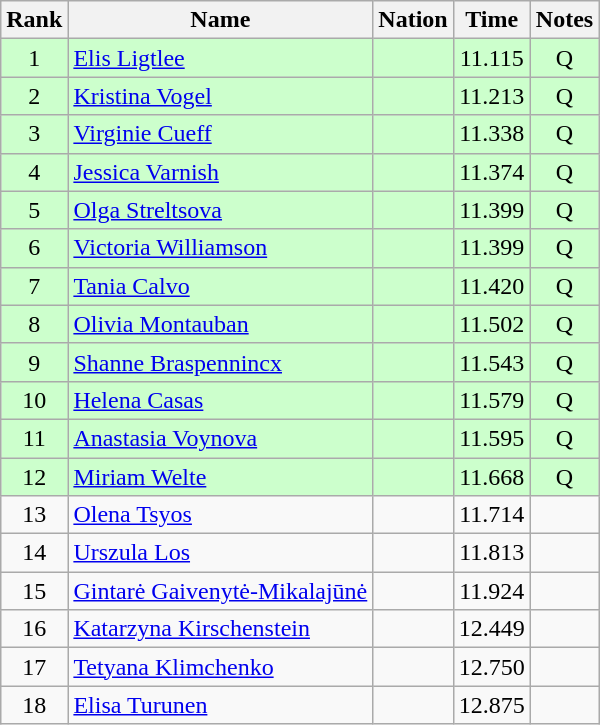<table class="wikitable sortable" style="text-align:center">
<tr>
<th>Rank</th>
<th>Name</th>
<th>Nation</th>
<th>Time</th>
<th>Notes</th>
</tr>
<tr bgcolor=ccffcc>
<td>1</td>
<td align=left><a href='#'>Elis Ligtlee</a></td>
<td align=left></td>
<td>11.115</td>
<td>Q</td>
</tr>
<tr bgcolor=ccffcc>
<td>2</td>
<td align=left><a href='#'>Kristina Vogel</a></td>
<td align=left></td>
<td>11.213</td>
<td>Q</td>
</tr>
<tr bgcolor=ccffcc>
<td>3</td>
<td align=left><a href='#'>Virginie Cueff</a></td>
<td align=left></td>
<td>11.338</td>
<td>Q</td>
</tr>
<tr bgcolor=ccffcc>
<td>4</td>
<td align=left><a href='#'>Jessica Varnish</a></td>
<td align=left></td>
<td>11.374</td>
<td>Q</td>
</tr>
<tr bgcolor=ccffcc>
<td>5</td>
<td align=left><a href='#'>Olga Streltsova</a></td>
<td align=left></td>
<td>11.399</td>
<td>Q</td>
</tr>
<tr bgcolor=ccffcc>
<td>6</td>
<td align=left><a href='#'>Victoria Williamson</a></td>
<td align=left></td>
<td>11.399</td>
<td>Q</td>
</tr>
<tr bgcolor=ccffcc>
<td>7</td>
<td align=left><a href='#'>Tania Calvo</a></td>
<td align=left></td>
<td>11.420</td>
<td>Q</td>
</tr>
<tr bgcolor=ccffcc>
<td>8</td>
<td align=left><a href='#'>Olivia Montauban</a></td>
<td align=left></td>
<td>11.502</td>
<td>Q</td>
</tr>
<tr bgcolor=ccffcc>
<td>9</td>
<td align=left><a href='#'>Shanne Braspennincx</a></td>
<td align=left></td>
<td>11.543</td>
<td>Q</td>
</tr>
<tr bgcolor=ccffcc>
<td>10</td>
<td align=left><a href='#'>Helena Casas</a></td>
<td align=left></td>
<td>11.579</td>
<td>Q</td>
</tr>
<tr bgcolor=ccffcc>
<td>11</td>
<td align=left><a href='#'>Anastasia Voynova</a></td>
<td align=left></td>
<td>11.595</td>
<td>Q</td>
</tr>
<tr bgcolor=ccffcc>
<td>12</td>
<td align=left><a href='#'>Miriam Welte</a></td>
<td align=left></td>
<td>11.668</td>
<td>Q</td>
</tr>
<tr>
<td>13</td>
<td align=left><a href='#'>Olena Tsyos</a></td>
<td align=left></td>
<td>11.714</td>
<td></td>
</tr>
<tr>
<td>14</td>
<td align=left><a href='#'>Urszula Los</a></td>
<td align=left></td>
<td>11.813</td>
<td></td>
</tr>
<tr>
<td>15</td>
<td align=left><a href='#'>Gintarė Gaivenytė-Mikalajūnė</a></td>
<td align=left></td>
<td>11.924</td>
<td></td>
</tr>
<tr>
<td>16</td>
<td align=left><a href='#'>Katarzyna Kirschenstein</a></td>
<td align=left></td>
<td>12.449</td>
<td></td>
</tr>
<tr>
<td>17</td>
<td align=left><a href='#'>Tetyana Klimchenko</a></td>
<td align=left></td>
<td>12.750</td>
<td></td>
</tr>
<tr>
<td>18</td>
<td align=left><a href='#'>Elisa Turunen</a></td>
<td align=left></td>
<td>12.875</td>
<td></td>
</tr>
</table>
